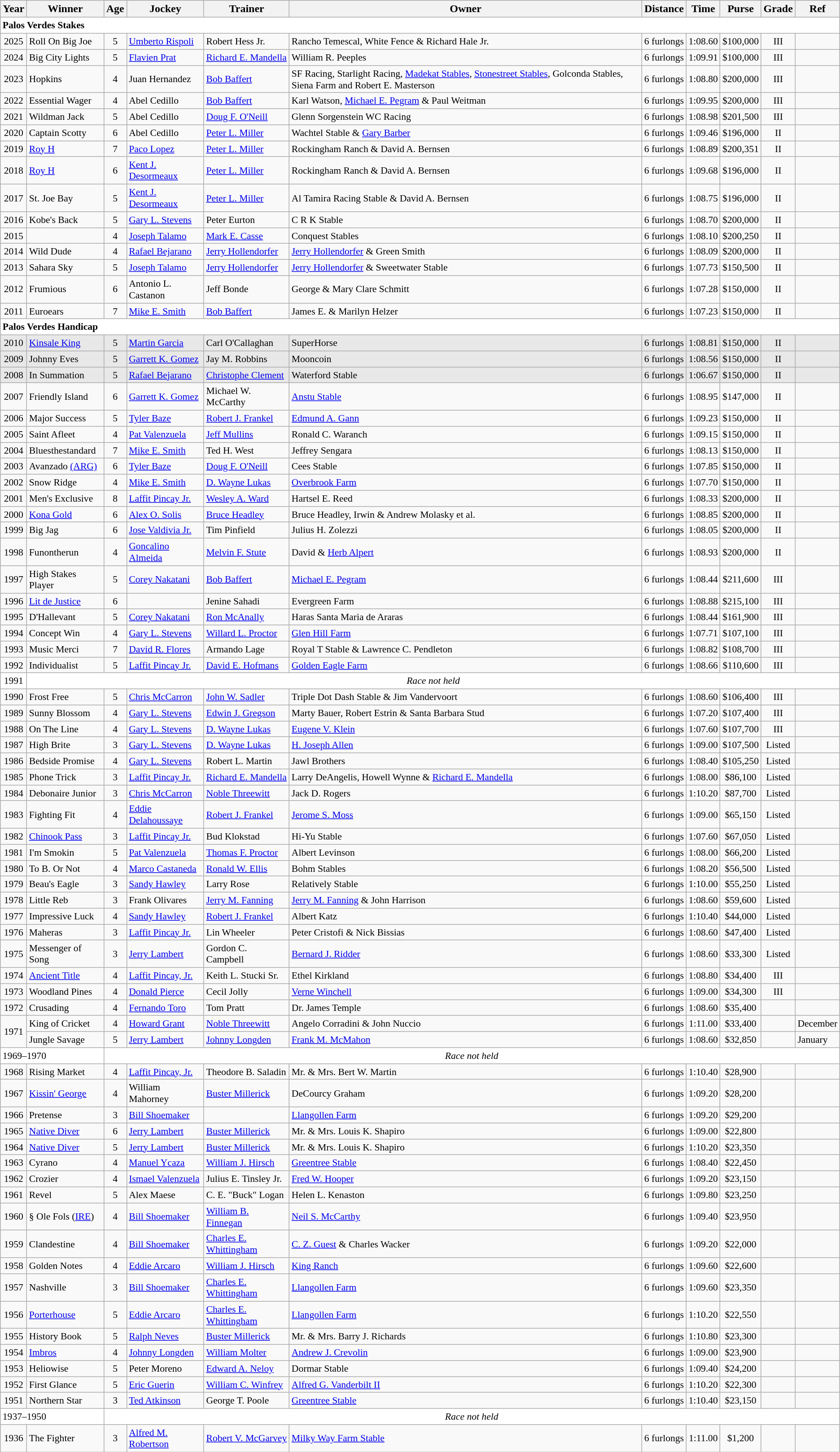<table class="wikitable sortable">
<tr>
<th>Year</th>
<th>Winner</th>
<th>Age</th>
<th>Jockey</th>
<th>Trainer</th>
<th>Owner</th>
<th>Distance</th>
<th>Time</th>
<th>Purse</th>
<th>Grade</th>
<th>Ref</th>
</tr>
<tr style="font-size:90%; background-color:white">
<td align="left" colspan=11><strong>Palos Verdes Stakes</strong></td>
</tr>
<tr style="font-size:90%;">
<td align=center>2025</td>
<td>Roll On Big Joe</td>
<td align=center>5</td>
<td><a href='#'>Umberto Rispoli</a></td>
<td>Robert Hess Jr.</td>
<td>Rancho Temescal, White Fence & Richard Hale Jr.</td>
<td align=center>6 furlongs</td>
<td align=center>1:08.60</td>
<td align=center>$100,000</td>
<td align=center>III</td>
<td></td>
</tr>
<tr style="font-size:90%;">
<td align=center>2024</td>
<td>Big City Lights</td>
<td align=center>5</td>
<td><a href='#'>Flavien Prat</a></td>
<td><a href='#'>Richard E. Mandella</a></td>
<td>William R. Peeples</td>
<td align=center>6 furlongs</td>
<td align=center>1:09.91</td>
<td align=center>$100,000</td>
<td align=center>III</td>
<td></td>
</tr>
<tr style="font-size:90%;">
<td align=center>2023</td>
<td>Hopkins</td>
<td align=center>4</td>
<td>Juan Hernandez</td>
<td><a href='#'>Bob Baffert</a></td>
<td>SF Racing, Starlight Racing, <a href='#'>Madekat Stables</a>, <a href='#'>Stonestreet Stables</a>, Golconda Stables, Siena Farm and Robert E. Masterson</td>
<td align=center>6 furlongs</td>
<td align=center>1:08.80</td>
<td align=center>$200,000</td>
<td align=center>III</td>
<td></td>
</tr>
<tr style="font-size:90%;">
<td align=center>2022</td>
<td>Essential Wager</td>
<td align=center>4</td>
<td>Abel Cedillo</td>
<td><a href='#'>Bob Baffert</a></td>
<td>Karl Watson, <a href='#'>Michael E. Pegram</a> & Paul Weitman</td>
<td align=center>6 furlongs</td>
<td align=center>1:09.95</td>
<td align=center>$200,000</td>
<td align=center>III</td>
<td></td>
</tr>
<tr style="font-size:90%;">
<td align=center>2021</td>
<td>Wildman Jack</td>
<td align=center>5</td>
<td>Abel Cedillo</td>
<td><a href='#'>Doug F. O'Neill</a></td>
<td>Glenn Sorgenstein WC Racing</td>
<td align=center>6 furlongs</td>
<td align=center>1:08.98</td>
<td align=center>$201,500</td>
<td align=center>III</td>
<td></td>
</tr>
<tr style="font-size:90%;">
<td align=center>2020</td>
<td>Captain Scotty</td>
<td align=center>6</td>
<td>Abel Cedillo</td>
<td><a href='#'>Peter L. Miller</a></td>
<td>Wachtel Stable & <a href='#'>Gary Barber</a></td>
<td align=center>6 furlongs</td>
<td align=center>1:09.46</td>
<td align=center>$196,000</td>
<td align=center>II</td>
<td></td>
</tr>
<tr style="font-size:90%;">
<td align=center>2019</td>
<td><a href='#'>Roy H</a></td>
<td align=center>7</td>
<td><a href='#'>Paco Lopez</a></td>
<td><a href='#'>Peter L. Miller</a></td>
<td>Rockingham Ranch & David A. Bernsen</td>
<td align=center>6 furlongs</td>
<td align=center>1:08.89</td>
<td align=center>$200,351</td>
<td align=center>II</td>
<td></td>
</tr>
<tr style="font-size:90%;">
<td align=center>2018</td>
<td><a href='#'>Roy H</a></td>
<td align=center>6</td>
<td><a href='#'>Kent J. Desormeaux</a></td>
<td><a href='#'>Peter L. Miller</a></td>
<td>Rockingham Ranch & David A. Bernsen</td>
<td align=center>6 furlongs</td>
<td align=center>1:09.68</td>
<td align=center>$196,000</td>
<td align=center>II</td>
<td></td>
</tr>
<tr style="font-size:90%;">
<td align=center>2017</td>
<td>St. Joe Bay</td>
<td align=center>5</td>
<td><a href='#'>Kent J. Desormeaux</a></td>
<td><a href='#'>Peter L. Miller</a></td>
<td>Al Tamira Racing Stable & David A. Bernsen</td>
<td align=center>6 furlongs</td>
<td align=center>1:08.75</td>
<td align=center>$196,000</td>
<td align=center>II</td>
<td></td>
</tr>
<tr style="font-size:90%;">
<td align=center>2016</td>
<td>Kobe's Back</td>
<td align=center>5</td>
<td><a href='#'>Gary L. Stevens</a></td>
<td>Peter Eurton</td>
<td>C R K Stable</td>
<td align=center>6 furlongs</td>
<td align=center>1:08.70</td>
<td align=center>$200,000</td>
<td align=center>II</td>
<td></td>
</tr>
<tr style="font-size:90%;">
<td align=center>2015</td>
<td></td>
<td align=center>4</td>
<td><a href='#'>Joseph Talamo</a></td>
<td><a href='#'>Mark E. Casse</a></td>
<td>Conquest Stables</td>
<td align=center>6 furlongs</td>
<td align=center>1:08.10</td>
<td align=center>$200,250</td>
<td align=center>II</td>
<td></td>
</tr>
<tr style="font-size:90%;">
<td align=center>2014</td>
<td>Wild Dude</td>
<td align=center>4</td>
<td><a href='#'>Rafael Bejarano</a></td>
<td><a href='#'>Jerry Hollendorfer</a></td>
<td><a href='#'>Jerry Hollendorfer</a> & Green Smith</td>
<td align=center>6 furlongs</td>
<td align=center>1:08.09</td>
<td align=center>$200,000</td>
<td align=center>II</td>
<td></td>
</tr>
<tr style="font-size:90%;">
<td align=center>2013</td>
<td>Sahara Sky</td>
<td align=center>5</td>
<td><a href='#'>Joseph Talamo</a></td>
<td><a href='#'>Jerry Hollendorfer</a></td>
<td><a href='#'>Jerry Hollendorfer</a> & Sweetwater Stable</td>
<td align=center>6 furlongs</td>
<td align=center>1:07.73</td>
<td align=center>$150,500</td>
<td align=center>II</td>
<td></td>
</tr>
<tr style="font-size:90%;">
<td align=center>2012</td>
<td>Frumious</td>
<td align=center>6</td>
<td>Antonio L. Castanon</td>
<td>Jeff Bonde</td>
<td>George & Mary Clare Schmitt</td>
<td align=center>6 furlongs</td>
<td align=center>1:07.28</td>
<td align=center>$150,000</td>
<td align=center>II</td>
<td></td>
</tr>
<tr style="font-size:90%;">
<td align=center>2011</td>
<td>Euroears</td>
<td align=center>7</td>
<td><a href='#'>Mike E. Smith</a></td>
<td><a href='#'>Bob Baffert</a></td>
<td>James E. & Marilyn Helzer</td>
<td align=center>6 furlongs</td>
<td align=center>1:07.23</td>
<td align=center>$150,000</td>
<td align=center>II</td>
<td></td>
</tr>
<tr style="font-size:90%; background-color:white">
<td align="left" colspan=11><strong>Palos Verdes Handicap</strong></td>
</tr>
<tr style="font-size:90%; background-color:#E8E8E8">
<td align=center>2010</td>
<td><a href='#'>Kinsale King</a></td>
<td align=center>5</td>
<td><a href='#'>Martin Garcia</a></td>
<td>Carl O'Callaghan</td>
<td>SuperHorse</td>
<td align=center>6 furlongs</td>
<td align=center>1:08.81</td>
<td align=center>$150,000</td>
<td align=center>II</td>
<td></td>
</tr>
<tr style="font-size:90%; background-color:#E8E8E8">
<td align=center>2009</td>
<td>Johnny Eves</td>
<td align=center>5</td>
<td><a href='#'>Garrett K. Gomez</a></td>
<td>Jay M. Robbins</td>
<td>Mooncoin</td>
<td align=center>6 furlongs</td>
<td align=center>1:08.56</td>
<td align=center>$150,000</td>
<td align=center>II</td>
<td></td>
</tr>
<tr style="font-size:90%; background-color:#E8E8E8">
<td align=center>2008</td>
<td>In Summation</td>
<td align=center>5</td>
<td><a href='#'>Rafael Bejarano</a></td>
<td><a href='#'>Christophe Clement</a></td>
<td>Waterford Stable</td>
<td align=center>6 furlongs</td>
<td align=center>1:06.67</td>
<td align=center>$150,000</td>
<td align=center>II</td>
<td></td>
</tr>
<tr style="font-size:90%;">
<td align=center>2007</td>
<td>Friendly Island</td>
<td align=center>6</td>
<td><a href='#'>Garrett K. Gomez</a></td>
<td>Michael W. McCarthy</td>
<td><a href='#'>Anstu Stable</a></td>
<td align=center>6 furlongs</td>
<td align=center>1:08.95</td>
<td align=center>$147,000</td>
<td align=center>II</td>
<td></td>
</tr>
<tr style="font-size:90%;">
<td align=center>2006</td>
<td>Major Success</td>
<td align=center>5</td>
<td><a href='#'>Tyler Baze</a></td>
<td><a href='#'>Robert J. Frankel</a></td>
<td><a href='#'>Edmund A. Gann</a></td>
<td align=center>6 furlongs</td>
<td align=center>1:09.23</td>
<td align=center>$150,000</td>
<td align=center>II</td>
<td></td>
</tr>
<tr style="font-size:90%;">
<td align=center>2005</td>
<td>Saint Afleet</td>
<td align=center>4</td>
<td><a href='#'>Pat Valenzuela</a></td>
<td><a href='#'>Jeff Mullins</a></td>
<td>Ronald C. Waranch</td>
<td align=center>6 furlongs</td>
<td align=center>1:09.15</td>
<td align=center>$150,000</td>
<td align=center>II</td>
<td></td>
</tr>
<tr style="font-size:90%;">
<td align=center>2004</td>
<td>Bluesthestandard</td>
<td align=center>7</td>
<td><a href='#'>Mike E. Smith</a></td>
<td>Ted H. West</td>
<td>Jeffrey Sengara</td>
<td align=center>6 furlongs</td>
<td align=center>1:08.13</td>
<td align=center>$150,000</td>
<td align=center>II</td>
<td></td>
</tr>
<tr style="font-size:90%;">
<td align=center>2003</td>
<td>Avanzado <a href='#'>(ARG)</a></td>
<td align=center>6</td>
<td><a href='#'>Tyler Baze</a></td>
<td><a href='#'>Doug F. O'Neill</a></td>
<td>Cees Stable</td>
<td align=center>6 furlongs</td>
<td align=center>1:07.85</td>
<td align=center>$150,000</td>
<td align=center>II</td>
<td></td>
</tr>
<tr style="font-size:90%;">
<td align=center>2002</td>
<td>Snow Ridge</td>
<td align=center>4</td>
<td><a href='#'>Mike E. Smith</a></td>
<td><a href='#'>D. Wayne Lukas</a></td>
<td><a href='#'>Overbrook Farm</a></td>
<td align=center>6 furlongs</td>
<td align=center>1:07.70</td>
<td align=center>$150,000</td>
<td align=center>II</td>
<td></td>
</tr>
<tr style="font-size:90%;">
<td align=center>2001</td>
<td>Men's Exclusive</td>
<td align=center>8</td>
<td><a href='#'>Laffit Pincay Jr.</a></td>
<td><a href='#'>Wesley A. Ward</a></td>
<td>Hartsel E. Reed</td>
<td align=center>6 furlongs</td>
<td align=center>1:08.33</td>
<td align=center>$200,000</td>
<td align=center>II</td>
<td></td>
</tr>
<tr style="font-size:90%;">
<td align=center>2000</td>
<td><a href='#'>Kona Gold</a></td>
<td align=center>6</td>
<td><a href='#'>Alex O. Solis</a></td>
<td><a href='#'>Bruce Headley</a></td>
<td>Bruce Headley, Irwin & Andrew Molasky et al.</td>
<td align=center>6 furlongs</td>
<td align=center>1:08.85</td>
<td align=center>$200,000</td>
<td align=center>II</td>
<td></td>
</tr>
<tr style="font-size:90%;">
<td align=center>1999</td>
<td>Big Jag</td>
<td align=center>6</td>
<td><a href='#'>Jose Valdivia Jr.</a></td>
<td>Tim Pinfield</td>
<td>Julius H. Zolezzi</td>
<td align=center>6 furlongs</td>
<td align=center>1:08.05</td>
<td align=center>$200,000</td>
<td align=center>II</td>
<td></td>
</tr>
<tr style="font-size:90%;">
<td align=center>1998</td>
<td>Funontherun</td>
<td align=center>4</td>
<td><a href='#'>Goncalino Almeida</a></td>
<td><a href='#'>Melvin F. Stute</a></td>
<td>David & <a href='#'>Herb Alpert</a></td>
<td align=center>6 furlongs</td>
<td align=center>1:08.93</td>
<td align=center>$200,000</td>
<td align=center>II</td>
<td></td>
</tr>
<tr style="font-size:90%;">
<td align=center>1997</td>
<td>High Stakes Player</td>
<td align=center>5</td>
<td><a href='#'>Corey Nakatani</a></td>
<td><a href='#'>Bob Baffert</a></td>
<td><a href='#'>Michael E. Pegram</a></td>
<td align=center>6 furlongs</td>
<td align=center>1:08.44</td>
<td align=center>$211,600</td>
<td align=center>III</td>
<td></td>
</tr>
<tr style="font-size:90%;">
<td align=center>1996</td>
<td><a href='#'>Lit de Justice</a></td>
<td align=center>6</td>
<td></td>
<td>Jenine Sahadi</td>
<td>Evergreen Farm</td>
<td align=center>6 furlongs</td>
<td align=center>1:08.88</td>
<td align=center>$215,100</td>
<td align=center>III</td>
<td></td>
</tr>
<tr style="font-size:90%;">
<td align=center>1995</td>
<td>D'Hallevant</td>
<td align=center>5</td>
<td><a href='#'>Corey Nakatani</a></td>
<td><a href='#'>Ron McAnally</a></td>
<td>Haras Santa Maria de Araras</td>
<td align=center>6 furlongs</td>
<td align=center>1:08.44</td>
<td align=center>$161,900</td>
<td align=center>III</td>
<td></td>
</tr>
<tr style="font-size:90%;">
<td align=center>1994</td>
<td>Concept Win</td>
<td align=center>4</td>
<td><a href='#'>Gary L. Stevens</a></td>
<td><a href='#'>Willard L. Proctor</a></td>
<td><a href='#'>Glen Hill Farm</a></td>
<td align=center>6 furlongs</td>
<td align=center>1:07.71</td>
<td align=center>$107,100</td>
<td align=center>III</td>
<td></td>
</tr>
<tr style="font-size:90%;">
<td align=center>1993</td>
<td>Music Merci</td>
<td align=center>7</td>
<td><a href='#'>David R. Flores</a></td>
<td>Armando Lage</td>
<td>Royal T Stable & Lawrence C. Pendleton</td>
<td align=center>6 furlongs</td>
<td align=center>1:08.82</td>
<td align=center>$108,700</td>
<td align=center>III</td>
<td></td>
</tr>
<tr style="font-size:90%;">
<td align=center>1992</td>
<td>Individualist</td>
<td align=center>5</td>
<td><a href='#'>Laffit Pincay Jr.</a></td>
<td><a href='#'>David E. Hofmans</a></td>
<td><a href='#'>Golden Eagle Farm</a></td>
<td align=center>6 furlongs</td>
<td align=center>1:08.66</td>
<td align=center>$110,600</td>
<td align=center>III</td>
<td></td>
</tr>
<tr style="font-size:90%; background-color:white">
<td align="center">1991</td>
<td align="center" colspan=10><em>Race not held</em></td>
</tr>
<tr style="font-size:90%;">
<td align=center>1990</td>
<td>Frost Free</td>
<td align=center>5</td>
<td><a href='#'>Chris McCarron</a></td>
<td><a href='#'>John W. Sadler</a></td>
<td>Triple Dot Dash Stable & Jim Vandervoort</td>
<td align=center>6 furlongs</td>
<td align=center>1:08.60</td>
<td align=center>$106,400</td>
<td align=center>III</td>
<td></td>
</tr>
<tr style="font-size:90%;">
<td align=center>1989</td>
<td>Sunny Blossom</td>
<td align=center>4</td>
<td><a href='#'>Gary L. Stevens</a></td>
<td><a href='#'>Edwin J. Gregson</a></td>
<td>Marty Bauer, Robert Estrin & Santa Barbara Stud</td>
<td align=center>6 furlongs</td>
<td align=center>1:07.20</td>
<td align=center>$107,400</td>
<td align=center>III</td>
<td></td>
</tr>
<tr style="font-size:90%;">
<td align=center>1988</td>
<td>On The Line</td>
<td align=center>4</td>
<td><a href='#'>Gary L. Stevens</a></td>
<td><a href='#'>D. Wayne Lukas</a></td>
<td><a href='#'>Eugene V. Klein</a></td>
<td align=center>6 furlongs</td>
<td align=center>1:07.60</td>
<td align=center>$107,700</td>
<td align=center>III</td>
<td></td>
</tr>
<tr style="font-size:90%;">
<td align=center>1987</td>
<td>High Brite</td>
<td align=center>3</td>
<td><a href='#'>Gary L. Stevens</a></td>
<td><a href='#'>D. Wayne Lukas</a></td>
<td><a href='#'>H. Joseph Allen</a></td>
<td align=center>6 furlongs</td>
<td align=center>1:09.00</td>
<td align=center>$107,500</td>
<td align=center>Listed</td>
<td></td>
</tr>
<tr style="font-size:90%;">
<td align=center>1986</td>
<td>Bedside Promise</td>
<td align=center>4</td>
<td><a href='#'>Gary L. Stevens</a></td>
<td>Robert L. Martin</td>
<td>Jawl Brothers</td>
<td align=center>6 furlongs</td>
<td align=center>1:08.40</td>
<td align=center>$105,250</td>
<td align=center>Listed</td>
<td></td>
</tr>
<tr style="font-size:90%;">
<td align=center>1985</td>
<td>Phone Trick</td>
<td align=center>3</td>
<td><a href='#'>Laffit Pincay Jr.</a></td>
<td><a href='#'>Richard E. Mandella</a></td>
<td>Larry DeAngelis, Howell Wynne & <a href='#'>Richard E. Mandella</a></td>
<td align=center>6 furlongs</td>
<td align=center>1:08.00</td>
<td align=center>$86,100</td>
<td align=center>Listed</td>
<td></td>
</tr>
<tr style="font-size:90%;">
<td align=center>1984</td>
<td>Debonaire Junior</td>
<td align=center>3</td>
<td><a href='#'>Chris McCarron</a></td>
<td><a href='#'>Noble Threewitt</a></td>
<td>Jack D. Rogers</td>
<td align=center>6 furlongs</td>
<td align=center>1:10.20</td>
<td align=center>$87,700</td>
<td align=center>Listed</td>
<td></td>
</tr>
<tr style="font-size:90%;">
<td align=center>1983</td>
<td>Fighting Fit</td>
<td align=center>4</td>
<td><a href='#'>Eddie Delahoussaye</a></td>
<td><a href='#'>Robert J. Frankel</a></td>
<td><a href='#'>Jerome S. Moss</a></td>
<td align=center>6 furlongs</td>
<td align=center>1:09.00</td>
<td align=center>$65,150</td>
<td align=center>Listed</td>
<td></td>
</tr>
<tr style="font-size:90%;">
<td align=center>1982</td>
<td><a href='#'>Chinook Pass</a></td>
<td align=center>3</td>
<td><a href='#'>Laffit Pincay Jr.</a></td>
<td>Bud Klokstad</td>
<td>Hi-Yu Stable</td>
<td align=center>6 furlongs</td>
<td align=center>1:07.60</td>
<td align=center>$67,050</td>
<td align=center>Listed</td>
<td></td>
</tr>
<tr style="font-size:90%;">
<td align=center>1981</td>
<td>I'm Smokin</td>
<td align=center>5</td>
<td><a href='#'>Pat Valenzuela</a></td>
<td><a href='#'>Thomas F. Proctor</a></td>
<td>Albert Levinson</td>
<td align=center>6 furlongs</td>
<td align=center>1:08.00</td>
<td align=center>$66,200</td>
<td align=center>Listed</td>
<td></td>
</tr>
<tr style="font-size:90%;">
<td align=center>1980</td>
<td>To B. Or Not</td>
<td align=center>4</td>
<td><a href='#'>Marco Castaneda</a></td>
<td><a href='#'>Ronald W. Ellis</a></td>
<td>Bohm Stables</td>
<td align=center>6 furlongs</td>
<td align=center>1:08.20</td>
<td align=center>$56,500</td>
<td align=center>Listed</td>
<td></td>
</tr>
<tr style="font-size:90%;">
<td align=center>1979</td>
<td>Beau's Eagle</td>
<td align=center>3</td>
<td><a href='#'>Sandy Hawley</a></td>
<td>Larry Rose</td>
<td>Relatively Stable</td>
<td align=center>6 furlongs</td>
<td align=center>1:10.00</td>
<td align=center>$55,250</td>
<td align=center>Listed</td>
<td></td>
</tr>
<tr style="font-size:90%;">
<td align=center>1978</td>
<td>Little Reb</td>
<td align=center>3</td>
<td>Frank Olivares</td>
<td><a href='#'>Jerry M. Fanning</a></td>
<td><a href='#'>Jerry M. Fanning</a> & John Harrison</td>
<td align=center>6 furlongs</td>
<td align=center>1:08.60</td>
<td align=center>$59,600</td>
<td align=center>Listed</td>
<td></td>
</tr>
<tr style="font-size:90%;">
<td align=center>1977</td>
<td>Impressive Luck</td>
<td align=center>4</td>
<td><a href='#'>Sandy Hawley</a></td>
<td><a href='#'>Robert J. Frankel</a></td>
<td>Albert Katz</td>
<td align=center>6 furlongs</td>
<td align=center>1:10.40</td>
<td align=center>$44,000</td>
<td align=center>Listed</td>
<td></td>
</tr>
<tr style="font-size:90%;">
<td align=center>1976</td>
<td>Maheras</td>
<td align=center>3</td>
<td><a href='#'>Laffit Pincay Jr.</a></td>
<td>Lin Wheeler</td>
<td>Peter Cristofi & Nick Bissias</td>
<td align=center>6 furlongs</td>
<td align=center>1:08.60</td>
<td align=center>$47,400</td>
<td align=center>Listed</td>
<td></td>
</tr>
<tr style="font-size:90%;">
<td align=center>1975</td>
<td>Messenger of Song</td>
<td align=center>3</td>
<td><a href='#'>Jerry Lambert</a></td>
<td>Gordon C. Campbell</td>
<td><a href='#'>Bernard J. Ridder</a></td>
<td align=center>6 furlongs</td>
<td align=center>1:08.60</td>
<td align=center>$33,300</td>
<td align=center>Listed</td>
<td></td>
</tr>
<tr style="font-size:90%;">
<td align=center>1974</td>
<td><a href='#'>Ancient Title</a></td>
<td align=center>4</td>
<td><a href='#'>Laffit Pincay, Jr.</a></td>
<td>Keith L. Stucki Sr.</td>
<td>Ethel Kirkland</td>
<td align=center>6 furlongs</td>
<td align=center>1:08.80</td>
<td align=center>$34,400</td>
<td align=center>III</td>
<td></td>
</tr>
<tr style="font-size:90%;">
<td align=center>1973</td>
<td>Woodland Pines</td>
<td align=center>4</td>
<td><a href='#'>Donald Pierce</a></td>
<td>Cecil Jolly</td>
<td><a href='#'>Verne Winchell</a></td>
<td align=center>6 furlongs</td>
<td align=center>1:09.00</td>
<td align=center>$34,300</td>
<td align=center>III</td>
<td></td>
</tr>
<tr style="font-size:90%;">
<td align=center>1972</td>
<td>Crusading</td>
<td align=center>4</td>
<td><a href='#'>Fernando Toro</a></td>
<td>Tom Pratt</td>
<td>Dr. James Temple</td>
<td align=center>6 furlongs</td>
<td align=center>1:08.60</td>
<td align=center>$35,400</td>
<td align=center></td>
<td></td>
</tr>
<tr style="font-size:90%;">
<td align=center rowspan=2>1971</td>
<td>King of Cricket</td>
<td align=center>4</td>
<td><a href='#'>Howard Grant</a></td>
<td><a href='#'>Noble Threewitt</a></td>
<td>Angelo Corradini & John Nuccio</td>
<td align=center>6 furlongs</td>
<td align=center>1:11.00</td>
<td align=center>$33,400</td>
<td align=center></td>
<td>December</td>
</tr>
<tr style="font-size:90%;">
<td>Jungle Savage</td>
<td align=center>5</td>
<td><a href='#'>Jerry Lambert</a></td>
<td><a href='#'>Johnny Longden</a></td>
<td><a href='#'>Frank M. McMahon</a></td>
<td align=center>6 furlongs</td>
<td align=center>1:08.60</td>
<td align=center>$32,850</td>
<td align=center></td>
<td>January</td>
</tr>
<tr style="font-size:90%; background-color:white">
<td align="left" colspan=2>1969–1970</td>
<td align="center" colspan=9><em>Race not held</em></td>
</tr>
<tr style="font-size:90%;">
<td align=center>1968</td>
<td>Rising Market</td>
<td align=center>4</td>
<td><a href='#'>Laffit Pincay, Jr.</a></td>
<td>Theodore B. Saladin</td>
<td>Mr. & Mrs. Bert W. Martin</td>
<td align=center>6 furlongs</td>
<td align=center>1:10.40</td>
<td align=center>$28,900</td>
<td align=center></td>
<td></td>
</tr>
<tr style="font-size:90%;">
<td align=center>1967</td>
<td><a href='#'>Kissin' George</a></td>
<td align=center>4</td>
<td>William Mahorney</td>
<td><a href='#'>Buster Millerick</a></td>
<td>DeCourcy Graham</td>
<td align=center>6 furlongs</td>
<td align=center>1:09.20</td>
<td align=center>$28,200</td>
<td align=center></td>
<td></td>
</tr>
<tr style="font-size:90%;">
<td align=center>1966</td>
<td>Pretense</td>
<td align=center>3</td>
<td><a href='#'>Bill Shoemaker</a></td>
<td></td>
<td><a href='#'>Llangollen Farm</a></td>
<td align=center>6 furlongs</td>
<td align=center>1:09.20</td>
<td align=center>$29,200</td>
<td align=center></td>
<td></td>
</tr>
<tr style="font-size:90%;">
<td align=center>1965</td>
<td><a href='#'>Native Diver</a></td>
<td align=center>6</td>
<td><a href='#'>Jerry Lambert</a></td>
<td><a href='#'>Buster Millerick</a></td>
<td>Mr. & Mrs. Louis K. Shapiro</td>
<td align=center>6 furlongs</td>
<td align=center>1:09.00</td>
<td align=center>$22,800</td>
<td align=center></td>
<td></td>
</tr>
<tr style="font-size:90%;">
<td align=center>1964</td>
<td><a href='#'>Native Diver</a></td>
<td align=center>5</td>
<td><a href='#'>Jerry Lambert</a></td>
<td><a href='#'>Buster Millerick</a></td>
<td>Mr. & Mrs. Louis K. Shapiro</td>
<td align=center>6 furlongs</td>
<td align=center>1:10.20</td>
<td align=center>$23,350</td>
<td align=center></td>
<td></td>
</tr>
<tr style="font-size:90%;">
<td align=center>1963</td>
<td>Cyrano</td>
<td align=center>4</td>
<td><a href='#'>Manuel Ycaza</a></td>
<td><a href='#'>William J. Hirsch</a></td>
<td><a href='#'>Greentree Stable</a></td>
<td align=center>6 furlongs</td>
<td align=center>1:08.40</td>
<td align=center>$22,450</td>
<td align=center></td>
<td></td>
</tr>
<tr style="font-size:90%;">
<td align=center>1962</td>
<td>Crozier</td>
<td align=center>4</td>
<td><a href='#'>Ismael Valenzuela</a></td>
<td>Julius E. Tinsley Jr.</td>
<td><a href='#'>Fred W. Hooper</a></td>
<td align=center>6 furlongs</td>
<td align=center>1:09.20</td>
<td align=center>$23,150</td>
<td align=center></td>
<td></td>
</tr>
<tr style="font-size:90%;">
<td align=center>1961</td>
<td>Revel</td>
<td align=center>5</td>
<td>Alex Maese</td>
<td>C. E. "Buck" Logan</td>
<td>Helen L. Kenaston</td>
<td align=center>6 furlongs</td>
<td align=center>1:09.80</td>
<td align=center>$23,250</td>
<td align=center></td>
<td></td>
</tr>
<tr style="font-size:90%;">
<td align=center>1960</td>
<td>§ Ole Fols (<a href='#'>IRE</a>)</td>
<td align=center>4</td>
<td><a href='#'>Bill Shoemaker</a></td>
<td><a href='#'>William B. Finnegan</a></td>
<td><a href='#'>Neil S. McCarthy</a></td>
<td align=center>6 furlongs</td>
<td align=center>1:09.40</td>
<td align=center>$23,950</td>
<td align=center></td>
<td></td>
</tr>
<tr style="font-size:90%;">
<td align=center>1959</td>
<td>Clandestine</td>
<td align=center>4</td>
<td><a href='#'>Bill Shoemaker</a></td>
<td><a href='#'>Charles E. Whittingham</a></td>
<td><a href='#'>C. Z. Guest</a> & Charles Wacker</td>
<td align=center>6 furlongs</td>
<td align=center>1:09.20</td>
<td align=center>$22,000</td>
<td align=center></td>
<td></td>
</tr>
<tr style="font-size:90%;">
<td align=center>1958</td>
<td>Golden Notes</td>
<td align=center>4</td>
<td><a href='#'>Eddie Arcaro</a></td>
<td><a href='#'>William J. Hirsch</a></td>
<td><a href='#'>King Ranch</a></td>
<td align=center>6 furlongs</td>
<td align=center>1:09.60</td>
<td align=center>$22,600</td>
<td align=center></td>
<td></td>
</tr>
<tr style="font-size:90%;">
<td align=center>1957</td>
<td>Nashville</td>
<td align=center>3</td>
<td><a href='#'>Bill Shoemaker</a></td>
<td><a href='#'>Charles E. Whittingham</a></td>
<td><a href='#'>Llangollen Farm</a></td>
<td align=center>6 furlongs</td>
<td align=center>1:09.60</td>
<td align=center>$23,350</td>
<td align=center></td>
<td></td>
</tr>
<tr style="font-size:90%;">
<td align=center>1956</td>
<td><a href='#'>Porterhouse</a></td>
<td align=center>5</td>
<td><a href='#'>Eddie Arcaro</a></td>
<td><a href='#'>Charles E. Whittingham</a></td>
<td><a href='#'>Llangollen Farm</a></td>
<td align=center>6 furlongs</td>
<td align=center>1:10.20</td>
<td align=center>$22,550</td>
<td align=center></td>
<td></td>
</tr>
<tr style="font-size:90%;">
<td align=center>1955</td>
<td>History Book</td>
<td align=center>5</td>
<td><a href='#'>Ralph Neves</a></td>
<td><a href='#'>Buster Millerick</a></td>
<td>Mr. & Mrs. Barry J. Richards</td>
<td align=center>6 furlongs</td>
<td align=center>1:10.80</td>
<td align=center>$23,300</td>
<td align=center></td>
<td></td>
</tr>
<tr style="font-size:90%;">
<td align=center>1954</td>
<td><a href='#'>Imbros</a></td>
<td align=center>4</td>
<td><a href='#'>Johnny Longden</a></td>
<td><a href='#'>William Molter</a></td>
<td><a href='#'>Andrew J. Crevolin</a></td>
<td align=center>6 furlongs</td>
<td align=center>1:09.00</td>
<td align=center>$23,900</td>
<td align=center></td>
<td></td>
</tr>
<tr style="font-size:90%;">
<td align=center>1953</td>
<td>Heliowise</td>
<td align=center>5</td>
<td>Peter Moreno</td>
<td><a href='#'>Edward A. Neloy</a></td>
<td>Dormar Stable</td>
<td align=center>6 furlongs</td>
<td align=center>1:09.40</td>
<td align=center>$24,200</td>
<td align=center></td>
<td></td>
</tr>
<tr style="font-size:90%;">
<td align=center>1952</td>
<td>First Glance</td>
<td align=center>5</td>
<td><a href='#'>Eric Guerin</a></td>
<td><a href='#'>William C. Winfrey</a></td>
<td><a href='#'>Alfred G. Vanderbilt II</a></td>
<td align=center>6 furlongs</td>
<td align=center>1:10.20</td>
<td align=center>$22,300</td>
<td align=center></td>
<td></td>
</tr>
<tr style="font-size:90%;">
<td align=center>1951</td>
<td>Northern Star</td>
<td align=center>3</td>
<td><a href='#'>Ted Atkinson</a></td>
<td>George T. Poole</td>
<td><a href='#'>Greentree Stable</a></td>
<td align=center>6 furlongs</td>
<td align=center>1:10.40</td>
<td align=center>$23,150</td>
<td align=center></td>
<td></td>
</tr>
<tr style="font-size:90%; background-color:white">
<td align="left" colspan=2>1937–1950</td>
<td align="center" colspan=9><em>Race not held</em></td>
</tr>
<tr style="font-size:90%;">
<td align=center>1936</td>
<td>The Fighter</td>
<td align=center>3</td>
<td><a href='#'>Alfred M. Robertson</a></td>
<td><a href='#'>Robert V. McGarvey</a></td>
<td><a href='#'>Milky Way Farm Stable</a></td>
<td align=center>6 furlongs</td>
<td align=center>1:11.00</td>
<td align=center>$1,200</td>
<td align=center></td>
<td></td>
</tr>
</table>
